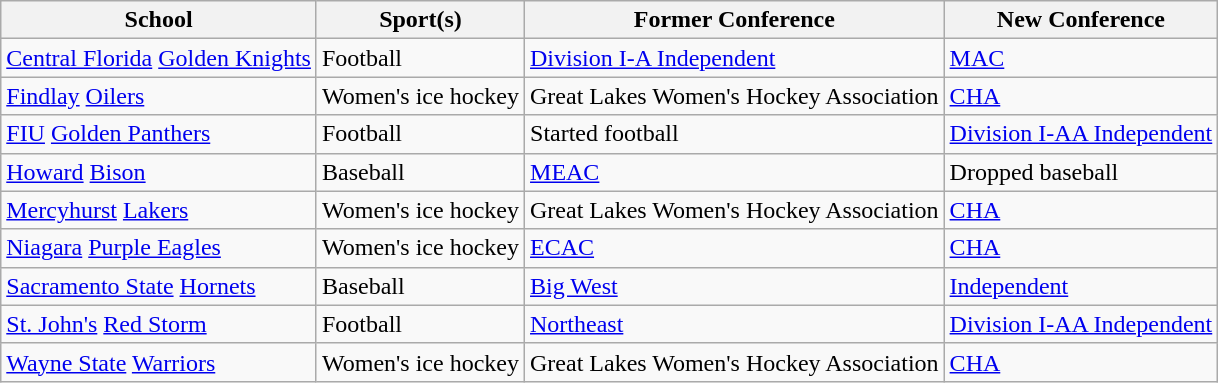<table class="wikitable sortable">
<tr>
<th>School</th>
<th>Sport(s)</th>
<th>Former Conference</th>
<th>New Conference</th>
</tr>
<tr>
<td><a href='#'>Central Florida</a> <a href='#'>Golden Knights</a></td>
<td>Football</td>
<td><a href='#'>Division I-A Independent</a></td>
<td><a href='#'>MAC</a></td>
</tr>
<tr>
<td><a href='#'>Findlay</a> <a href='#'>Oilers</a></td>
<td>Women's ice hockey</td>
<td>Great Lakes Women's Hockey Association</td>
<td><a href='#'>CHA</a></td>
</tr>
<tr>
<td><a href='#'>FIU</a> <a href='#'>Golden Panthers</a></td>
<td>Football</td>
<td>Started football</td>
<td><a href='#'>Division I-AA Independent</a></td>
</tr>
<tr>
<td><a href='#'>Howard</a> <a href='#'>Bison</a></td>
<td>Baseball</td>
<td><a href='#'>MEAC</a></td>
<td>Dropped baseball</td>
</tr>
<tr>
<td><a href='#'>Mercyhurst</a> <a href='#'>Lakers</a></td>
<td>Women's ice hockey</td>
<td>Great Lakes Women's Hockey Association</td>
<td><a href='#'>CHA</a></td>
</tr>
<tr>
<td><a href='#'>Niagara</a> <a href='#'>Purple Eagles</a></td>
<td>Women's ice hockey</td>
<td><a href='#'>ECAC</a></td>
<td><a href='#'>CHA</a></td>
</tr>
<tr>
<td><a href='#'>Sacramento State</a> <a href='#'>Hornets</a></td>
<td>Baseball</td>
<td><a href='#'>Big West</a></td>
<td><a href='#'>Independent</a></td>
</tr>
<tr>
<td><a href='#'>St. John's</a> <a href='#'>Red Storm</a></td>
<td>Football</td>
<td><a href='#'>Northeast</a></td>
<td><a href='#'>Division I-AA Independent</a></td>
</tr>
<tr>
<td><a href='#'>Wayne State</a> <a href='#'>Warriors</a></td>
<td>Women's ice hockey</td>
<td>Great Lakes Women's Hockey Association</td>
<td><a href='#'>CHA</a></td>
</tr>
</table>
